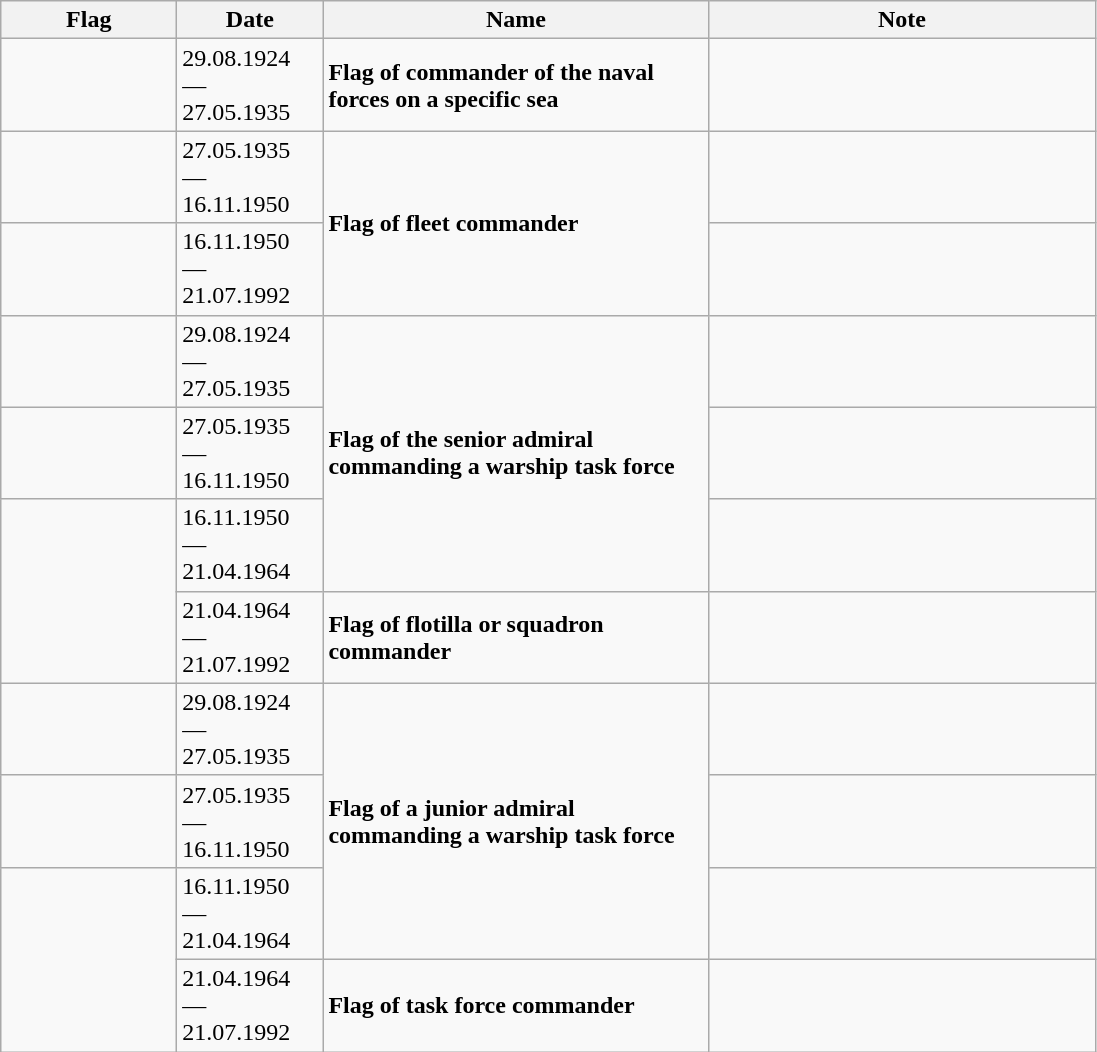<table class="wikitable">
<tr>
<th width="110">Flag</th>
<th width="90">Date</th>
<th width="250">Name</th>
<th width="250">Note</th>
</tr>
<tr>
<td></td>
<td>29.08.1924 — 27.05.1935</td>
<td><strong>Flag of commander of the naval forces on a specific sea</strong></td>
<td></td>
</tr>
<tr>
<td></td>
<td>27.05.1935 — 16.11.1950</td>
<td rowspan="2"><strong>Flag of fleet commander</strong></td>
<td></td>
</tr>
<tr>
<td></td>
<td>16.11.1950 — 21.07.1992</td>
<td></td>
</tr>
<tr>
<td></td>
<td>29.08.1924 — 27.05.1935</td>
<td rowspan="3"><strong>Flag of the senior admiral commanding a warship task force</strong></td>
<td></td>
</tr>
<tr>
<td></td>
<td>27.05.1935 — 16.11.1950</td>
<td></td>
</tr>
<tr>
<td rowspan="2"></td>
<td>16.11.1950 — 21.04.1964</td>
<td></td>
</tr>
<tr>
<td>21.04.1964 — 21.07.1992</td>
<td><strong>Flag of flotilla or squadron commander</strong></td>
<td></td>
</tr>
<tr>
<td></td>
<td>29.08.1924 — 27.05.1935</td>
<td rowspan="3"><strong>Flag of a junior admiral commanding a warship task force</strong></td>
<td></td>
</tr>
<tr>
<td></td>
<td>27.05.1935 — 16.11.1950</td>
<td></td>
</tr>
<tr>
<td rowspan="2"></td>
<td>16.11.1950 — 21.04.1964</td>
<td></td>
</tr>
<tr>
<td>21.04.1964 — 21.07.1992</td>
<td><strong>Flag of task force commander</strong></td>
<td></td>
</tr>
</table>
